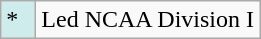<table class="wikitable">
<tr>
<td style="background:#CFECEC; width:1em">*</td>
<td>Led NCAA Division I</td>
</tr>
</table>
